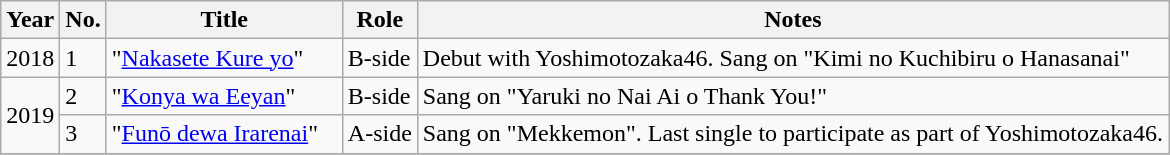<table class="wikitable">
<tr>
<th>Year</th>
<th data-sort-type="number">No. </th>
<th style="width:150px;">Title </th>
<th>Role </th>
<th class="unsortable">Notes </th>
</tr>
<tr>
<td rowspan='1'>2018</td>
<td>1</td>
<td>"<a href='#'>Nakasete Kure yo</a>"</td>
<td>B-side</td>
<td>Debut with Yoshimotozaka46. Sang on "Kimi no Kuchibiru o Hanasanai"</td>
</tr>
<tr>
<td rowspan='2'>2019</td>
<td>2</td>
<td>"<a href='#'>Konya wa Eeyan</a>"</td>
<td>B-side</td>
<td>Sang on "Yaruki no Nai Ai o Thank You!"</td>
</tr>
<tr>
<td>3</td>
<td>"<a href='#'>Funō dewa Irarenai</a>"</td>
<td>A-side</td>
<td>Sang on "Mekkemon". Last single to participate as part of Yoshimotozaka46.</td>
</tr>
<tr>
</tr>
</table>
